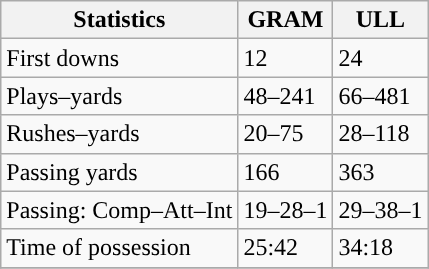<table class="wikitable" style="float: left;">
<tr>
<th>Statistics</th>
<th>GRAM</th>
<th>ULL</th>
</tr>
<tr>
<td>First downs</td>
<td>12</td>
<td>24</td>
</tr>
<tr>
<td>Plays–yards</td>
<td>48–241</td>
<td>66–481</td>
</tr>
<tr>
<td>Rushes–yards</td>
<td>20–75</td>
<td>28–118</td>
</tr>
<tr>
<td>Passing yards</td>
<td>166</td>
<td>363</td>
</tr>
<tr>
<td>Passing: Comp–Att–Int</td>
<td>19–28–1</td>
<td>29–38–1</td>
</tr>
<tr>
<td>Time of possession</td>
<td>25:42</td>
<td>34:18</td>
</tr>
<tr>
</tr>
</table>
